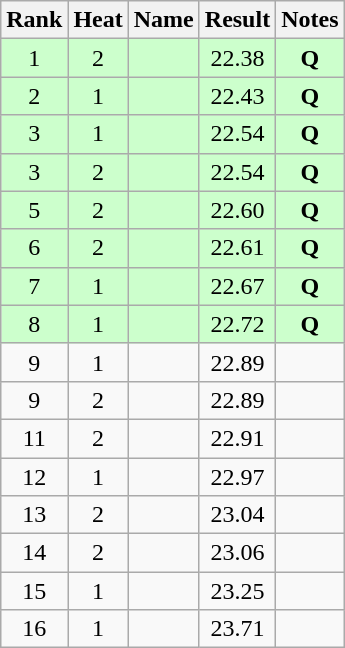<table class="sortable wikitable">
<tr>
<th>Rank</th>
<th>Heat</th>
<th>Name</th>
<th>Result</th>
<th>Notes</th>
</tr>
<tr style="background:#ccffcc;" align="center">
<td>1</td>
<td>2</td>
<td align="left"></td>
<td>22.38</td>
<td><strong>Q</strong></td>
</tr>
<tr style="background:#ccffcc;" align="center">
<td>2</td>
<td>1</td>
<td align="left"></td>
<td>22.43</td>
<td><strong>Q</strong></td>
</tr>
<tr style="background:#ccffcc;" align="center">
<td>3</td>
<td>1</td>
<td align="left"></td>
<td>22.54</td>
<td><strong>Q</strong></td>
</tr>
<tr style="background:#ccffcc;" align="center">
<td>3</td>
<td>2</td>
<td align="left"></td>
<td>22.54</td>
<td><strong>Q</strong></td>
</tr>
<tr style="background:#ccffcc;" align="center">
<td>5</td>
<td>2</td>
<td align="left"></td>
<td>22.60</td>
<td><strong>Q</strong></td>
</tr>
<tr style="background:#ccffcc;" align="center">
<td>6</td>
<td>2</td>
<td align="left"></td>
<td>22.61</td>
<td><strong>Q</strong></td>
</tr>
<tr style="background:#ccffcc;" align="center">
<td>7</td>
<td>1</td>
<td align="left"></td>
<td>22.67</td>
<td><strong>Q</strong></td>
</tr>
<tr style="background:#ccffcc;" align="center">
<td>8</td>
<td>1</td>
<td align="left"></td>
<td>22.72</td>
<td><strong>Q</strong></td>
</tr>
<tr align="center">
<td>9</td>
<td>1</td>
<td align="left"></td>
<td>22.89</td>
<td></td>
</tr>
<tr align="center">
<td>9</td>
<td>2</td>
<td align="left"></td>
<td>22.89</td>
<td></td>
</tr>
<tr align="center">
<td>11</td>
<td>2</td>
<td align="left"></td>
<td>22.91</td>
<td></td>
</tr>
<tr align="center">
<td>12</td>
<td>1</td>
<td align="left"></td>
<td>22.97</td>
<td></td>
</tr>
<tr align="center">
<td>13</td>
<td>2</td>
<td align="left"></td>
<td>23.04</td>
<td></td>
</tr>
<tr align="center">
<td>14</td>
<td>2</td>
<td align="left"></td>
<td>23.06</td>
<td></td>
</tr>
<tr align="center">
<td>15</td>
<td>1</td>
<td align="left"></td>
<td>23.25</td>
<td></td>
</tr>
<tr align="center">
<td>16</td>
<td>1</td>
<td align="left"></td>
<td>23.71</td>
<td></td>
</tr>
</table>
